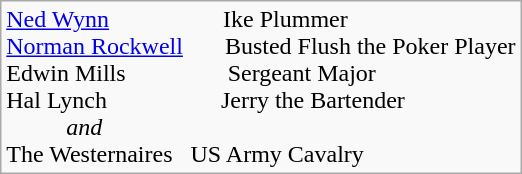<table class=wikitable>
<tr>
<td><a href='#'>Ned Wynn</a>                   Ike Plummer<br><a href='#'>Norman Rockwell</a>       Busted Flush the Poker Player<br>Edwin Mills                 Sergeant Major<br>Hal Lynch                   Jerry the Bartender<br>          <em>and</em><br>The Westernaires   US Army Cavalry</td>
</tr>
</table>
